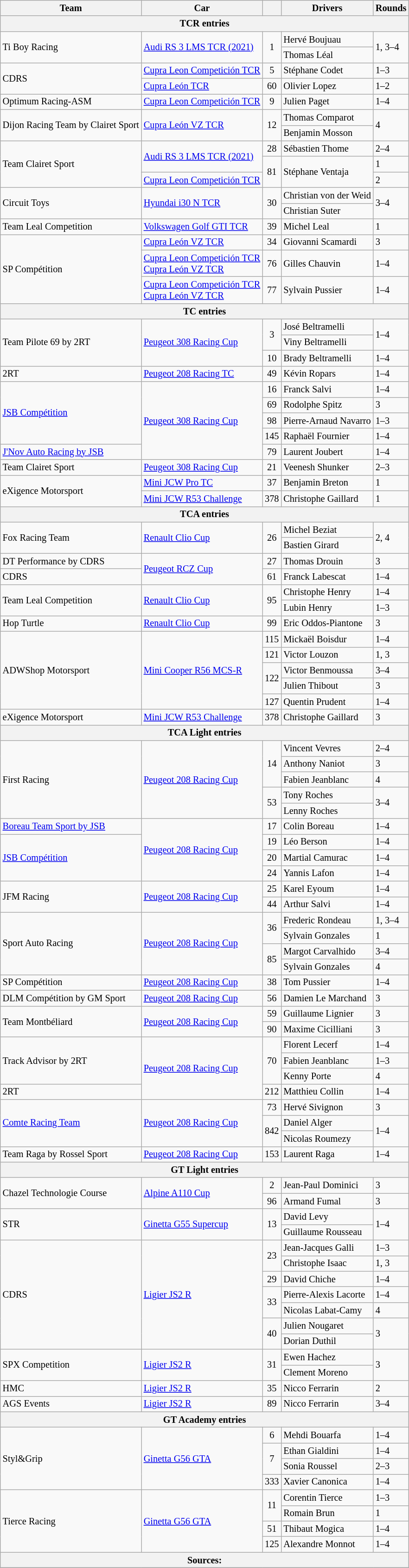<table class="wikitable" style="font-size: 85%;">
<tr>
<th>Team</th>
<th>Car</th>
<th></th>
<th>Drivers</th>
<th>Rounds</th>
</tr>
<tr>
<th colspan="5">TCR entries</th>
</tr>
<tr>
<td rowspan="2"> Ti Boy Racing</td>
<td rowspan="2"><a href='#'>Audi RS 3 LMS TCR (2021)</a></td>
<td rowspan="2" align="center">1</td>
<td> Hervé Boujuau</td>
<td rowspan="2">1, 3–4</td>
</tr>
<tr>
<td> Thomas Léal</td>
</tr>
<tr>
<td rowspan="2"> CDRS</td>
<td><a href='#'>Cupra Leon Competición TCR</a></td>
<td align="center">5</td>
<td> Stéphane Codet</td>
<td>1–3</td>
</tr>
<tr>
<td><a href='#'>Cupra León TCR</a></td>
<td align="center">60</td>
<td> Olivier Lopez</td>
<td>1–2</td>
</tr>
<tr>
<td> Optimum Racing-ASM</td>
<td><a href='#'>Cupra Leon Competición TCR</a></td>
<td align="center">9</td>
<td> Julien Paget</td>
<td>1–4</td>
</tr>
<tr>
<td rowspan="2"> Dijon Racing Team by Clairet Sport</td>
<td rowspan="2"><a href='#'>Cupra León VZ TCR</a></td>
<td rowspan="2" align="center">12</td>
<td> Thomas Comparot</td>
<td rowspan="2">4</td>
</tr>
<tr>
<td> Benjamin Mosson</td>
</tr>
<tr>
<td rowspan="3"> Team Clairet Sport</td>
<td rowspan="2"><a href='#'>Audi RS 3 LMS TCR (2021)</a></td>
<td align="center">28</td>
<td> Sébastien Thome</td>
<td>2–4</td>
</tr>
<tr>
<td rowspan="2" align="center">81</td>
<td rowspan="2"> Stéphane Ventaja</td>
<td>1</td>
</tr>
<tr>
<td><a href='#'>Cupra Leon Competición TCR</a></td>
<td>2</td>
</tr>
<tr>
<td rowspan="2"> Circuit Toys</td>
<td rowspan="2"><a href='#'>Hyundai i30 N TCR</a></td>
<td rowspan="2" align="center">30</td>
<td> Christian von der Weid</td>
<td rowspan="2">3–4</td>
</tr>
<tr>
<td> Christian Suter</td>
</tr>
<tr>
<td> Team Leal Competition</td>
<td><a href='#'>Volkswagen Golf GTI TCR</a></td>
<td align="center">39</td>
<td> Michel Leal</td>
<td>1</td>
</tr>
<tr>
<td rowspan="3"> SP Compétition</td>
<td><a href='#'>Cupra León VZ TCR</a></td>
<td align="center">34</td>
<td> Giovanni Scamardi</td>
<td>3</td>
</tr>
<tr>
<td><a href='#'>Cupra Leon Competición TCR</a><small></small> <br> <a href='#'>Cupra León VZ TCR</a> <small></small></td>
<td align="center">76</td>
<td> Gilles Chauvin</td>
<td>1–4</td>
</tr>
<tr>
<td><a href='#'>Cupra Leon Competición TCR</a><small></small> <br> <a href='#'>Cupra León VZ TCR</a> <small></small></td>
<td align="center">77</td>
<td> Sylvain Pussier</td>
<td>1–4</td>
</tr>
<tr>
<th colspan="5">TC entries</th>
</tr>
<tr>
<td rowspan="3"> Team Pilote 69 by 2RT</td>
<td rowspan="3"><a href='#'>Peugeot 308 Racing Cup</a></td>
<td rowspan="2" align="center">3</td>
<td> José Beltramelli</td>
<td rowspan="2">1–4</td>
</tr>
<tr>
<td> Viny Beltramelli</td>
</tr>
<tr>
<td align="center">10</td>
<td> Brady Beltramelli</td>
<td>1–4</td>
</tr>
<tr>
<td> 2RT</td>
<td><a href='#'>Peugeot 208 Racing TC</a></td>
<td align="center">49</td>
<td> Kévin Ropars</td>
<td>1–4</td>
</tr>
<tr>
<td rowspan="4"> <a href='#'>JSB Compétition</a></td>
<td rowspan="5"><a href='#'>Peugeot 308 Racing Cup</a></td>
<td align="center">16</td>
<td> Franck Salvi</td>
<td>1–4</td>
</tr>
<tr>
<td align="center">69</td>
<td> Rodolphe Spitz</td>
<td>3</td>
</tr>
<tr>
<td align="center">98</td>
<td> Pierre-Arnaud Navarro</td>
<td>1–3</td>
</tr>
<tr>
<td align="center">145</td>
<td> Raphaël Fournier</td>
<td>1–4</td>
</tr>
<tr>
<td> <a href='#'>J'Nov Auto Racing by JSB</a></td>
<td align="center">79</td>
<td> Laurent Joubert</td>
<td>1–4</td>
</tr>
<tr>
<td> Team Clairet Sport</td>
<td><a href='#'>Peugeot 308 Racing Cup</a></td>
<td align="center">21</td>
<td> Veenesh Shunker</td>
<td>2–3</td>
</tr>
<tr>
<td rowspan="2"> eXigence Motorsport</td>
<td><a href='#'>Mini JCW Pro TC</a></td>
<td align="center">37</td>
<td> Benjamin Breton</td>
<td>1</td>
</tr>
<tr>
<td><a href='#'>Mini JCW R53 Challenge</a></td>
<td align="center">378</td>
<td> Christophe Gaillard</td>
<td>1</td>
</tr>
<tr>
<th colspan="5">TCA entries</th>
</tr>
<tr>
<td rowspan="2"> Fox Racing Team</td>
<td rowspan="2"><a href='#'>Renault Clio Cup</a></td>
<td rowspan="2" align="center">26</td>
<td> Michel Beziat</td>
<td rowspan="2">2, 4</td>
</tr>
<tr>
<td> Bastien Girard</td>
</tr>
<tr>
<td> DT Performance by CDRS</td>
<td rowspan="2"><a href='#'>Peugeot RCZ Cup</a></td>
<td align="center">27</td>
<td> Thomas Drouin</td>
<td>3</td>
</tr>
<tr>
<td> CDRS</td>
<td align="center">61</td>
<td> Franck Labescat</td>
<td>1–4</td>
</tr>
<tr>
<td rowspan="2"> Team Leal Competition</td>
<td rowspan="2"><a href='#'>Renault Clio Cup</a></td>
<td rowspan="2" align="center">95</td>
<td> Christophe Henry</td>
<td>1–4</td>
</tr>
<tr>
<td> Lubin Henry</td>
<td>1–3</td>
</tr>
<tr>
<td> Hop Turtle</td>
<td><a href='#'>Renault Clio Cup</a></td>
<td align="center">99</td>
<td> Eric Oddos-Piantone</td>
<td>3</td>
</tr>
<tr>
<td rowspan="5"> ADWShop Motorsport</td>
<td rowspan="5"><a href='#'>Mini Cooper R56 MCS-R</a></td>
<td align="center">115</td>
<td> Mickaël Boisdur</td>
<td>1–4</td>
</tr>
<tr>
<td align="center">121</td>
<td> Victor Louzon</td>
<td>1, 3</td>
</tr>
<tr>
<td rowspan="2" align="center">122</td>
<td> Victor Benmoussa</td>
<td>3–4</td>
</tr>
<tr>
<td> Julien Thibout</td>
<td>3</td>
</tr>
<tr>
<td align="center">127</td>
<td> Quentin Prudent</td>
<td>1–4</td>
</tr>
<tr>
<td> eXigence Motorsport</td>
<td><a href='#'>Mini JCW R53 Challenge</a></td>
<td align="center">378</td>
<td> Christophe Gaillard</td>
<td>3</td>
</tr>
<tr>
<th colspan="5">TCA Light entries</th>
</tr>
<tr>
<td rowspan="5"> First Racing</td>
<td rowspan="5"><a href='#'>Peugeot 208 Racing Cup</a></td>
<td rowspan="3" align="center">14</td>
<td> Vincent Vevres</td>
<td>2–4</td>
</tr>
<tr>
<td> Anthony Naniot</td>
<td>3</td>
</tr>
<tr>
<td> Fabien Jeanblanc</td>
<td>4</td>
</tr>
<tr>
<td rowspan="2" align="center">53</td>
<td> Tony Roches</td>
<td rowspan="2">3–4</td>
</tr>
<tr>
<td> Lenny Roches</td>
</tr>
<tr>
<td> <a href='#'>Boreau Team Sport by JSB</a></td>
<td rowspan="4"><a href='#'>Peugeot 208 Racing Cup</a></td>
<td align="center">17</td>
<td> Colin Boreau</td>
<td>1–4</td>
</tr>
<tr>
<td rowspan="3"> <a href='#'>JSB Compétition</a></td>
<td align="center">19</td>
<td> Léo Berson</td>
<td>1–4</td>
</tr>
<tr>
<td align="center">20</td>
<td> Martial Camurac</td>
<td>1–4</td>
</tr>
<tr>
<td align="center">24</td>
<td> 	Yannis Lafon</td>
<td>1–4</td>
</tr>
<tr>
<td rowspan="2"> JFM Racing</td>
<td rowspan="2"><a href='#'>Peugeot 208 Racing Cup</a></td>
<td align="center">25</td>
<td> Karel Eyoum</td>
<td>1–4</td>
</tr>
<tr>
<td align="center">44</td>
<td> Arthur Salvi</td>
<td>1–4</td>
</tr>
<tr>
<td rowspan="4"> Sport Auto Racing</td>
<td rowspan="4"><a href='#'>Peugeot 208 Racing Cup</a></td>
<td rowspan="2" align="center">36</td>
<td> Frederic Rondeau</td>
<td>1, 3–4</td>
</tr>
<tr>
<td> Sylvain Gonzales</td>
<td>1</td>
</tr>
<tr>
<td rowspan="2" align="center">85</td>
<td> Margot Carvalhido</td>
<td>3–4</td>
</tr>
<tr>
<td> Sylvain Gonzales</td>
<td>4</td>
</tr>
<tr>
<td> SP Compétition</td>
<td><a href='#'>Peugeot 208 Racing Cup</a></td>
<td align="center">38</td>
<td> Tom Pussier</td>
<td>1–4</td>
</tr>
<tr>
<td> DLM Compétition by GM Sport</td>
<td><a href='#'>Peugeot 208 Racing Cup</a></td>
<td align="center">56</td>
<td> Damien Le Marchand</td>
<td>3</td>
</tr>
<tr>
<td rowspan="2"> Team Montbéliard</td>
<td rowspan="2"><a href='#'>Peugeot 208 Racing Cup</a></td>
<td align="center">59</td>
<td> Guillaume Lignier</td>
<td>3</td>
</tr>
<tr>
<td align="center">90</td>
<td> Maxime Cicilliani</td>
<td>3</td>
</tr>
<tr>
<td rowspan="3"> Track Advisor by 2RT</td>
<td rowspan="4"><a href='#'>Peugeot 208 Racing Cup</a></td>
<td rowspan="3" align="center">70</td>
<td> Florent Lecerf</td>
<td>1–4</td>
</tr>
<tr>
<td> Fabien Jeanblanc</td>
<td>1–3</td>
</tr>
<tr>
<td> Kenny Porte</td>
<td>4</td>
</tr>
<tr>
<td> 2RT</td>
<td align="center">212</td>
<td> Matthieu Collin</td>
<td>1–4</td>
</tr>
<tr>
<td rowspan="3"> <a href='#'>Comte Racing Team</a></td>
<td rowspan="3"><a href='#'>Peugeot 208 Racing Cup</a></td>
<td align="center">73</td>
<td> Hervé Sivignon</td>
<td>3</td>
</tr>
<tr>
<td rowspan="2" align="center">842</td>
<td> Daniel Alger</td>
<td rowspan="2">1–4</td>
</tr>
<tr>
<td> Nicolas Roumezy</td>
</tr>
<tr>
<td> Team Raga by Rossel Sport</td>
<td><a href='#'>Peugeot 208 Racing Cup</a></td>
<td align="center">153</td>
<td> Laurent Raga</td>
<td>1–4</td>
</tr>
<tr>
<th colspan="5">GT Light entries</th>
</tr>
<tr>
<td rowspan="2"> Chazel Technologie Course</td>
<td rowspan="2"><a href='#'>Alpine A110 Cup</a></td>
<td align="center">2</td>
<td> Jean-Paul Dominici</td>
<td>3</td>
</tr>
<tr>
<td align="center">96</td>
<td> Armand Fumal</td>
<td>3</td>
</tr>
<tr>
<td rowspan="2"> STR</td>
<td rowspan="2"><a href='#'>Ginetta G55 Supercup</a></td>
<td rowspan="2" align="center">13</td>
<td> David Levy</td>
<td rowspan="2">1–4</td>
</tr>
<tr>
<td> Guillaume Rousseau</td>
</tr>
<tr>
<td rowspan="7"> CDRS</td>
<td rowspan="7"><a href='#'>Ligier JS2 R</a></td>
<td rowspan="2" align="center">23</td>
<td> Jean-Jacques Galli</td>
<td>1–3</td>
</tr>
<tr>
<td> Christophe Isaac</td>
<td>1, 3</td>
</tr>
<tr>
<td align="center">29</td>
<td> David Chiche</td>
<td>1–4</td>
</tr>
<tr>
<td rowspan="2" align="center">33</td>
<td> Pierre-Alexis Lacorte</td>
<td>1–4</td>
</tr>
<tr>
<td> Nicolas Labat-Camy</td>
<td>4</td>
</tr>
<tr>
<td rowspan="2" align="center">40</td>
<td> Julien Nougaret</td>
<td rowspan="2">3</td>
</tr>
<tr>
<td> Dorian Duthil</td>
</tr>
<tr>
<td rowspan="2"> SPX Competition</td>
<td rowspan="2"><a href='#'>Ligier JS2 R</a></td>
<td rowspan="2" align="center">31</td>
<td> Ewen Hachez</td>
<td rowspan="2">3</td>
</tr>
<tr>
<td> Clement Moreno</td>
</tr>
<tr>
<td> HMC</td>
<td><a href='#'>Ligier JS2 R</a></td>
<td align="center">35</td>
<td> Nicco Ferrarin</td>
<td>2</td>
</tr>
<tr>
<td> AGS Events</td>
<td><a href='#'>Ligier JS2 R</a></td>
<td align="center">89</td>
<td> Nicco Ferrarin</td>
<td>3–4</td>
</tr>
<tr>
<th colspan="5">GT Academy entries</th>
</tr>
<tr>
<td rowspan="4"> Styl&Grip</td>
<td rowspan="4"><a href='#'>Ginetta G56 GTA</a></td>
<td align="center">6</td>
<td> Mehdi Bouarfa</td>
<td>1–4</td>
</tr>
<tr>
<td rowspan="2" align="center">7</td>
<td> Ethan Gialdini</td>
<td>1–4</td>
</tr>
<tr>
<td> Sonia Roussel</td>
<td>2–3</td>
</tr>
<tr>
<td align="center">333</td>
<td> Xavier Canonica</td>
<td>1–4</td>
</tr>
<tr>
<td rowspan="4"> Tierce Racing</td>
<td rowspan="4"><a href='#'>Ginetta G56 GTA</a></td>
<td rowspan="2" align="center">11</td>
<td> Corentin Tierce</td>
<td>1–3</td>
</tr>
<tr>
<td> Romain Brun</td>
<td>1</td>
</tr>
<tr>
<td align="center">51</td>
<td> Thibaut Mogica</td>
<td>1–4</td>
</tr>
<tr>
<td align="center">125</td>
<td> Alexandre Monnot</td>
<td>1–4</td>
</tr>
<tr>
<th colspan="5">Sources:   </th>
</tr>
<tr>
</tr>
</table>
